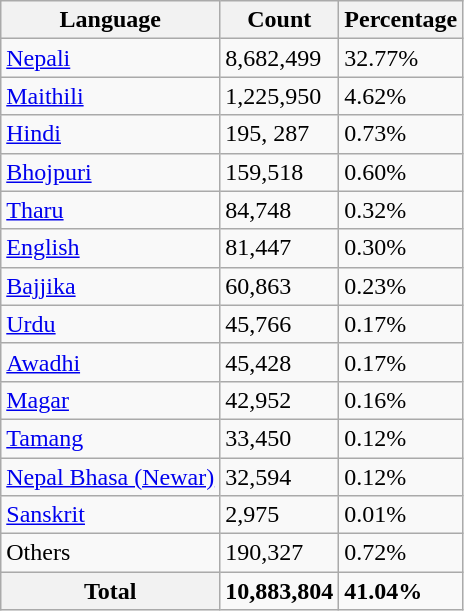<table class="wikitable">
<tr>
<th>Language</th>
<th>Count</th>
<th>Percentage</th>
</tr>
<tr>
<td><a href='#'>Nepali</a></td>
<td>8,682,499</td>
<td>32.77%</td>
</tr>
<tr>
<td><a href='#'>Maithili</a></td>
<td>1,225,950</td>
<td>4.62%</td>
</tr>
<tr>
<td><a href='#'>Hindi</a></td>
<td>195, 287</td>
<td>0.73%</td>
</tr>
<tr>
<td><a href='#'>Bhojpuri</a></td>
<td>159,518</td>
<td>0.60%</td>
</tr>
<tr>
<td><a href='#'>Tharu</a></td>
<td>84,748</td>
<td>0.32%</td>
</tr>
<tr>
<td><a href='#'>English</a></td>
<td>81,447</td>
<td>0.30%</td>
</tr>
<tr>
<td><a href='#'>Bajjika</a></td>
<td>60,863</td>
<td>0.23%</td>
</tr>
<tr>
<td><a href='#'>Urdu</a></td>
<td>45,766</td>
<td>0.17%</td>
</tr>
<tr>
<td><a href='#'>Awadhi</a></td>
<td>45,428</td>
<td>0.17%</td>
</tr>
<tr>
<td><a href='#'>Magar</a></td>
<td>42,952</td>
<td>0.16%</td>
</tr>
<tr>
<td><a href='#'>Tamang</a></td>
<td>33,450</td>
<td>0.12%</td>
</tr>
<tr>
<td><a href='#'>Nepal Bhasa (Newar)</a></td>
<td>32,594</td>
<td>0.12%</td>
</tr>
<tr>
<td><a href='#'>Sanskrit</a></td>
<td>2,975</td>
<td>0.01%</td>
</tr>
<tr>
<td>Others</td>
<td>190,327</td>
<td>0.72%</td>
</tr>
<tr>
<th>Total</th>
<td><strong>10,883,804</strong></td>
<td><strong>41.04%</strong></td>
</tr>
</table>
